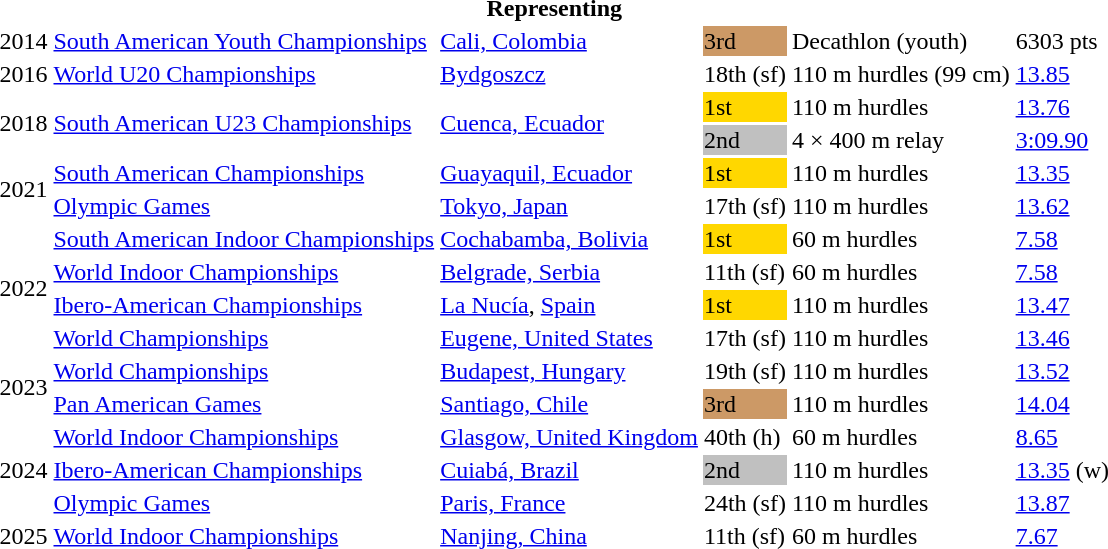<table>
<tr>
<th colspan="6">Representing </th>
</tr>
<tr>
<td>2014</td>
<td><a href='#'>South American Youth Championships</a></td>
<td><a href='#'>Cali, Colombia</a></td>
<td bgcolor=cc9966>3rd</td>
<td>Decathlon (youth)</td>
<td>6303 pts</td>
</tr>
<tr>
<td>2016</td>
<td><a href='#'>World U20 Championships</a></td>
<td><a href='#'>Bydgoszcz</a></td>
<td>18th (sf)</td>
<td>110 m hurdles (99 cm)</td>
<td><a href='#'>13.85</a></td>
</tr>
<tr>
<td rowspan=2>2018</td>
<td rowspan=2><a href='#'>South American U23 Championships</a></td>
<td rowspan=2><a href='#'>Cuenca, Ecuador</a></td>
<td bgcolor=gold>1st</td>
<td>110 m hurdles</td>
<td><a href='#'>13.76</a></td>
</tr>
<tr>
<td bgcolor=silver>2nd</td>
<td>4 × 400 m relay</td>
<td><a href='#'>3:09.90</a></td>
</tr>
<tr>
<td rowspan=2>2021</td>
<td><a href='#'>South American Championships</a></td>
<td><a href='#'>Guayaquil, Ecuador</a></td>
<td bgcolor=gold>1st</td>
<td>110 m hurdles</td>
<td><a href='#'>13.35</a></td>
</tr>
<tr>
<td><a href='#'>Olympic Games</a></td>
<td><a href='#'>Tokyo, Japan</a></td>
<td>17th (sf)</td>
<td>110 m hurdles</td>
<td><a href='#'>13.62</a></td>
</tr>
<tr>
<td rowspan=4>2022</td>
<td><a href='#'>South American Indoor Championships</a></td>
<td><a href='#'>Cochabamba, Bolivia</a></td>
<td bgcolor=gold>1st</td>
<td>60 m hurdles</td>
<td><a href='#'>7.58</a></td>
</tr>
<tr>
<td><a href='#'>World Indoor Championships</a></td>
<td><a href='#'>Belgrade, Serbia</a></td>
<td>11th (sf)</td>
<td>60 m hurdles</td>
<td><a href='#'>7.58</a></td>
</tr>
<tr>
<td><a href='#'>Ibero-American Championships</a></td>
<td><a href='#'>La Nucía</a>, <a href='#'>Spain</a></td>
<td bgcolor=gold>1st</td>
<td>110 m hurdles</td>
<td><a href='#'>13.47</a></td>
</tr>
<tr>
<td><a href='#'>World Championships</a></td>
<td><a href='#'>Eugene, United States</a></td>
<td>17th (sf)</td>
<td>110 m hurdles</td>
<td><a href='#'>13.46</a></td>
</tr>
<tr>
<td rowspan=2>2023</td>
<td><a href='#'>World Championships</a></td>
<td><a href='#'>Budapest, Hungary</a></td>
<td>19th (sf)</td>
<td>110 m hurdles</td>
<td><a href='#'>13.52</a></td>
</tr>
<tr>
<td><a href='#'>Pan American Games</a></td>
<td><a href='#'>Santiago, Chile</a></td>
<td bgcolor=cc9966>3rd</td>
<td>110 m hurdles</td>
<td><a href='#'>14.04</a></td>
</tr>
<tr>
<td rowspan=3>2024</td>
<td><a href='#'>World Indoor Championships</a></td>
<td><a href='#'>Glasgow, United Kingdom</a></td>
<td>40th (h)</td>
<td>60 m hurdles</td>
<td><a href='#'>8.65</a></td>
</tr>
<tr>
<td><a href='#'>Ibero-American Championships</a></td>
<td><a href='#'>Cuiabá, Brazil</a></td>
<td bgcolor=silver>2nd</td>
<td>110 m hurdles</td>
<td><a href='#'>13.35</a> (w)</td>
</tr>
<tr>
<td><a href='#'>Olympic Games</a></td>
<td><a href='#'>Paris, France</a></td>
<td>24th (sf)</td>
<td>110 m hurdles</td>
<td><a href='#'>13.87</a></td>
</tr>
<tr>
<td>2025</td>
<td><a href='#'>World Indoor Championships</a></td>
<td><a href='#'>Nanjing, China</a></td>
<td>11th (sf)</td>
<td>60 m hurdles</td>
<td><a href='#'>7.67</a></td>
</tr>
</table>
